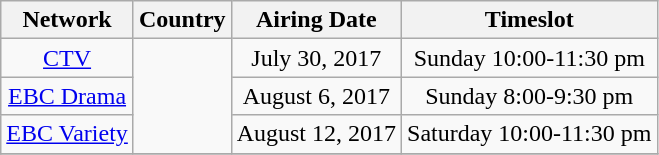<table class="wikitable"  style="text-align:center">
<tr>
<th>Network</th>
<th>Country</th>
<th>Airing Date</th>
<th>Timeslot</th>
</tr>
<tr>
<td><a href='#'>CTV</a></td>
<td rowspan=3></td>
<td>July 30, 2017</td>
<td>Sunday 10:00-11:30 pm</td>
</tr>
<tr>
<td><a href='#'>EBC Drama</a></td>
<td>August 6, 2017</td>
<td>Sunday 8:00-9:30 pm</td>
</tr>
<tr>
<td><a href='#'>EBC Variety</a></td>
<td>August 12, 2017</td>
<td>Saturday 10:00-11:30 pm</td>
</tr>
<tr>
</tr>
</table>
